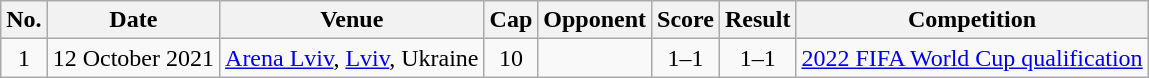<table class="wikitable sortable">
<tr>
<th scope=col>No.</th>
<th scope=col>Date</th>
<th scope=col>Venue</th>
<th scope=col>Cap</th>
<th scope=col>Opponent</th>
<th scope=col>Score</th>
<th scope=col>Result</th>
<th scope=col>Competition</th>
</tr>
<tr>
<td align=center>1</td>
<td>12 October 2021</td>
<td><a href='#'>Arena Lviv</a>, <a href='#'>Lviv</a>, Ukraine</td>
<td align=center>10</td>
<td></td>
<td align=center>1–1</td>
<td align=center>1–1</td>
<td><a href='#'>2022 FIFA World Cup qualification</a></td>
</tr>
</table>
